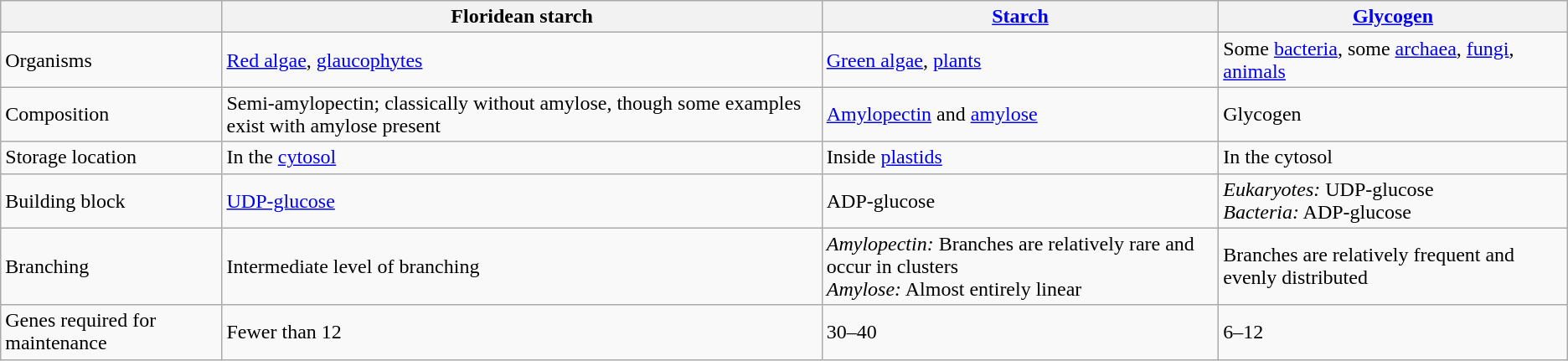<table class="wikitable">
<tr>
<th></th>
<th>Floridean starch</th>
<th><a href='#'>Starch</a></th>
<th><a href='#'>Glycogen</a></th>
</tr>
<tr>
<td>Organisms</td>
<td><a href='#'>Red algae</a>, <a href='#'>glaucophytes</a></td>
<td><a href='#'>Green algae</a>, <a href='#'>plants</a></td>
<td>Some <a href='#'>bacteria</a>, some <a href='#'>archaea</a>, <a href='#'>fungi</a>, <a href='#'>animals</a></td>
</tr>
<tr>
<td>Composition</td>
<td>Semi-amylopectin; classically without amylose, though some examples exist with amylose present</td>
<td><a href='#'>Amylopectin</a> and <a href='#'>amylose</a></td>
<td>Glycogen</td>
</tr>
<tr>
<td>Storage location</td>
<td>In the <a href='#'>cytosol</a></td>
<td>Inside <a href='#'>plastids</a></td>
<td>In the cytosol</td>
</tr>
<tr>
<td>Building block</td>
<td><a href='#'>UDP-glucose</a></td>
<td>ADP-glucose</td>
<td><em>Eukaryotes:</em> UDP-glucose<br><em>Bacteria:</em> ADP-glucose</td>
</tr>
<tr>
<td>Branching</td>
<td>Intermediate level of branching</td>
<td><em>Amylopectin:</em> Branches are relatively rare and occur in clusters<br><em>Amylose:</em> Almost entirely linear</td>
<td>Branches are relatively frequent and evenly distributed</td>
</tr>
<tr>
<td>Genes required for maintenance</td>
<td>Fewer than 12</td>
<td>30–40</td>
<td>6–12</td>
</tr>
</table>
